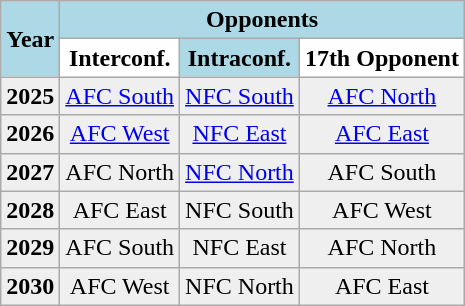<table class="wikitable" style="text-align:center;">
<tr>
<th rowspan=2 style=background:lightblue>Year</th>
<th colspan="3" style=background:lightblue>Opponents</th>
</tr>
<tr>
<th style=background:white>Interconf.</th>
<th style=background:lightblue>Intraconf.</th>
<th style=background:white>17th Opponent</th>
</tr>
<tr style="background:#efefef;">
<td><strong>2025</strong></td>
<td><a href='#'>AFC South</a></td>
<td><a href='#'>NFC South</a></td>
<td><a href='#'>AFC North</a><br></td>
</tr>
<tr style="background:#efefef;">
<td><strong>2026</strong></td>
<td><a href='#'>AFC West</a></td>
<td><a href='#'>NFC East</a></td>
<td><a href='#'>AFC East</a><br></td>
</tr>
<tr style="background:#efefef;">
<td><strong>2027</strong></td>
<td>AFC North</td>
<td><a href='#'>NFC North</a></td>
<td>AFC South<br></td>
</tr>
<tr style="background:#efefef;">
<td><strong>2028</strong></td>
<td>AFC East</td>
<td>NFC South</td>
<td>AFC West<br></td>
</tr>
<tr style="background:#efefef;">
<td><strong>2029</strong></td>
<td>AFC South</td>
<td>NFC East</td>
<td>AFC North<br></td>
</tr>
<tr style="background:#efefef;">
<td><strong>2030</strong></td>
<td>AFC West</td>
<td>NFC North</td>
<td>AFC East<br></td>
</tr>
</table>
